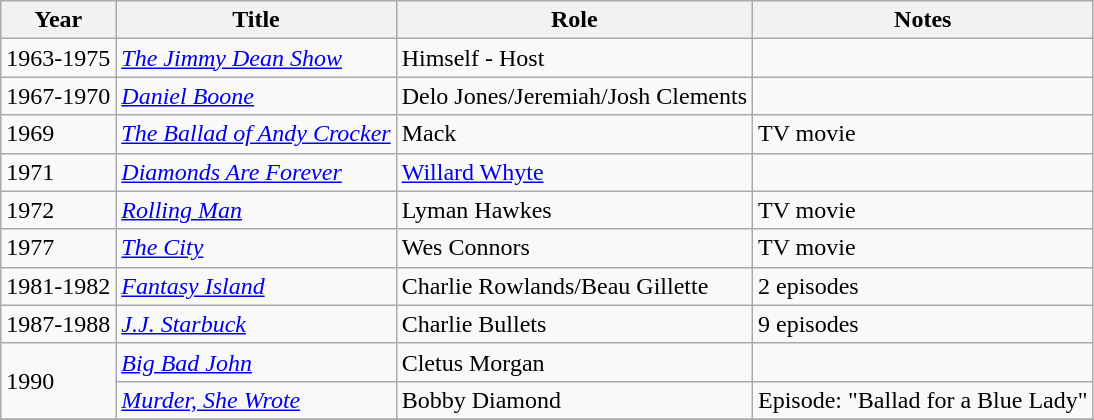<table class="wikitable">
<tr>
<th>Year</th>
<th>Title</th>
<th>Role</th>
<th>Notes</th>
</tr>
<tr>
<td>1963-1975</td>
<td><em><a href='#'>The Jimmy Dean Show</a></em></td>
<td>Himself - Host</td>
<td></td>
</tr>
<tr>
<td>1967-1970</td>
<td><em><a href='#'>Daniel Boone</a></em></td>
<td>Delo Jones/Jeremiah/Josh Clements</td>
<td></td>
</tr>
<tr>
<td>1969</td>
<td><em><a href='#'>The Ballad of Andy Crocker</a></em></td>
<td>Mack</td>
<td>TV movie</td>
</tr>
<tr>
<td>1971</td>
<td><em><a href='#'>Diamonds Are Forever</a></em></td>
<td><a href='#'>Willard Whyte</a></td>
<td></td>
</tr>
<tr>
<td>1972</td>
<td><em><a href='#'>Rolling Man</a></em></td>
<td>Lyman Hawkes</td>
<td>TV movie</td>
</tr>
<tr>
<td>1977</td>
<td><em><a href='#'>The City</a></em></td>
<td>Wes Connors</td>
<td>TV movie</td>
</tr>
<tr>
<td>1981-1982</td>
<td><em><a href='#'>Fantasy Island</a></em></td>
<td>Charlie Rowlands/Beau Gillette</td>
<td>2 episodes</td>
</tr>
<tr>
<td>1987-1988</td>
<td><em><a href='#'>J.J. Starbuck</a></em></td>
<td>Charlie Bullets</td>
<td>9 episodes</td>
</tr>
<tr>
<td rowspan=2>1990</td>
<td><em><a href='#'>Big Bad John</a></em></td>
<td>Cletus Morgan</td>
<td></td>
</tr>
<tr>
<td><em><a href='#'>Murder, She Wrote</a></em></td>
<td>Bobby Diamond</td>
<td>Episode: "Ballad for a Blue Lady"</td>
</tr>
<tr>
</tr>
</table>
